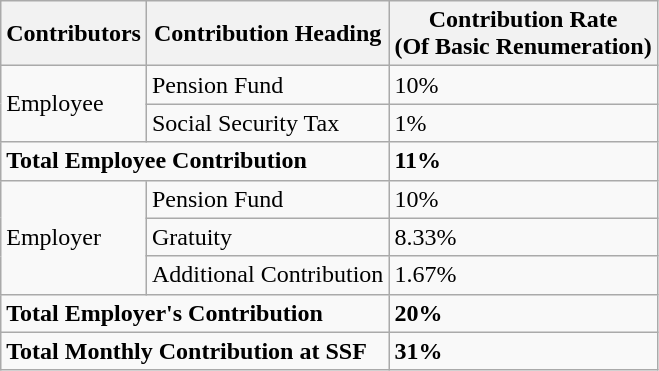<table class="wikitable">
<tr>
<th>Contributors</th>
<th>Contribution Heading</th>
<th>Contribution Rate<br>(Of Basic Renumeration)</th>
</tr>
<tr>
<td rowspan="2">Employee</td>
<td>Pension Fund</td>
<td>10%</td>
</tr>
<tr>
<td>Social Security Tax</td>
<td>1%</td>
</tr>
<tr>
<td colspan="2"><strong>Total Employee Contribution</strong></td>
<td><strong>11%</strong></td>
</tr>
<tr>
<td rowspan="3">Employer</td>
<td>Pension Fund</td>
<td>10%</td>
</tr>
<tr>
<td>Gratuity</td>
<td>8.33%</td>
</tr>
<tr>
<td>Additional Contribution</td>
<td>1.67%</td>
</tr>
<tr>
<td colspan="2"><strong>Total Employer's Contribution</strong></td>
<td><strong>20%</strong></td>
</tr>
<tr>
<td colspan="2"><strong>Total Monthly Contribution at SSF</strong></td>
<td><strong>31%</strong></td>
</tr>
</table>
